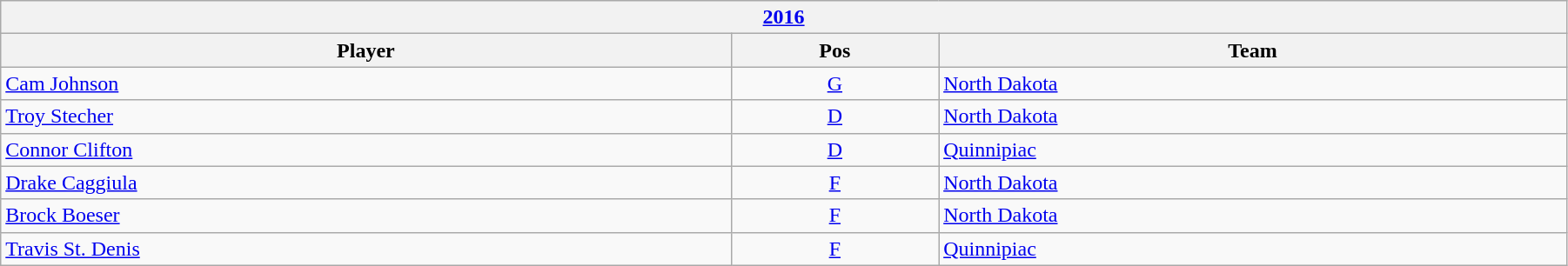<table class="wikitable" width=95%>
<tr>
<th colspan=3><a href='#'>2016</a></th>
</tr>
<tr>
<th>Player</th>
<th>Pos</th>
<th>Team</th>
</tr>
<tr>
<td><a href='#'>Cam Johnson</a></td>
<td style="text-align:center;"><a href='#'>G</a></td>
<td><a href='#'>North Dakota</a></td>
</tr>
<tr>
<td><a href='#'>Troy Stecher</a></td>
<td style="text-align:center;"><a href='#'>D</a></td>
<td><a href='#'>North Dakota</a></td>
</tr>
<tr>
<td><a href='#'>Connor Clifton</a></td>
<td style="text-align:center;"><a href='#'>D</a></td>
<td><a href='#'>Quinnipiac</a></td>
</tr>
<tr>
<td><a href='#'>Drake Caggiula</a></td>
<td style="text-align:center;"><a href='#'>F</a></td>
<td><a href='#'>North Dakota</a></td>
</tr>
<tr>
<td><a href='#'>Brock Boeser</a></td>
<td style="text-align:center;"><a href='#'>F</a></td>
<td><a href='#'>North Dakota</a></td>
</tr>
<tr>
<td><a href='#'>Travis St. Denis</a></td>
<td style="text-align:center;"><a href='#'>F</a></td>
<td><a href='#'>Quinnipiac</a></td>
</tr>
</table>
